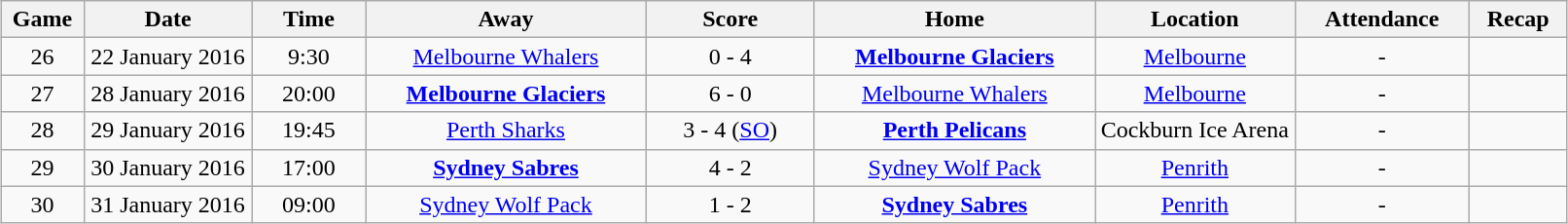<table class="wikitable" width="85%" style="margin: 1em auto 1em auto">
<tr>
<th width="1%">Game</th>
<th width="6%">Date</th>
<th width="4%">Time</th>
<th width="10%">Away</th>
<th width="6%">Score</th>
<th width="10%">Home</th>
<th width="7%">Location</th>
<th width="4%">Attendance</th>
<th width="2%">Recap</th>
</tr>
<tr align="center">
<td>26</td>
<td>22 January 2016</td>
<td>9:30</td>
<td><a href='#'>Melbourne Whalers</a></td>
<td>0 - 4</td>
<td><strong><a href='#'>Melbourne Glaciers</a></strong></td>
<td><a href='#'>Melbourne</a></td>
<td>-</td>
<td></td>
</tr>
<tr align="center">
<td>27</td>
<td>28 January 2016</td>
<td>20:00</td>
<td><strong><a href='#'>Melbourne Glaciers</a></strong></td>
<td>6 - 0</td>
<td><a href='#'>Melbourne Whalers</a></td>
<td><a href='#'>Melbourne</a></td>
<td>-</td>
<td></td>
</tr>
<tr align="center">
<td>28</td>
<td>29 January 2016</td>
<td>19:45</td>
<td><a href='#'>Perth Sharks</a></td>
<td>3 - 4 (<a href='#'>SO</a>)</td>
<td><strong><a href='#'>Perth Pelicans</a></strong></td>
<td>Cockburn Ice Arena</td>
<td>-</td>
<td></td>
</tr>
<tr align="center">
<td>29</td>
<td>30 January 2016</td>
<td>17:00</td>
<td><strong><a href='#'>Sydney Sabres</a></strong></td>
<td>4 - 2</td>
<td><a href='#'>Sydney Wolf Pack</a></td>
<td><a href='#'>Penrith</a></td>
<td>-</td>
<td></td>
</tr>
<tr align="center">
<td>30</td>
<td>31 January 2016</td>
<td>09:00</td>
<td><a href='#'>Sydney Wolf Pack</a></td>
<td>1 - 2</td>
<td><strong><a href='#'>Sydney Sabres</a></strong></td>
<td><a href='#'>Penrith</a></td>
<td>-</td>
<td></td>
</tr>
</table>
